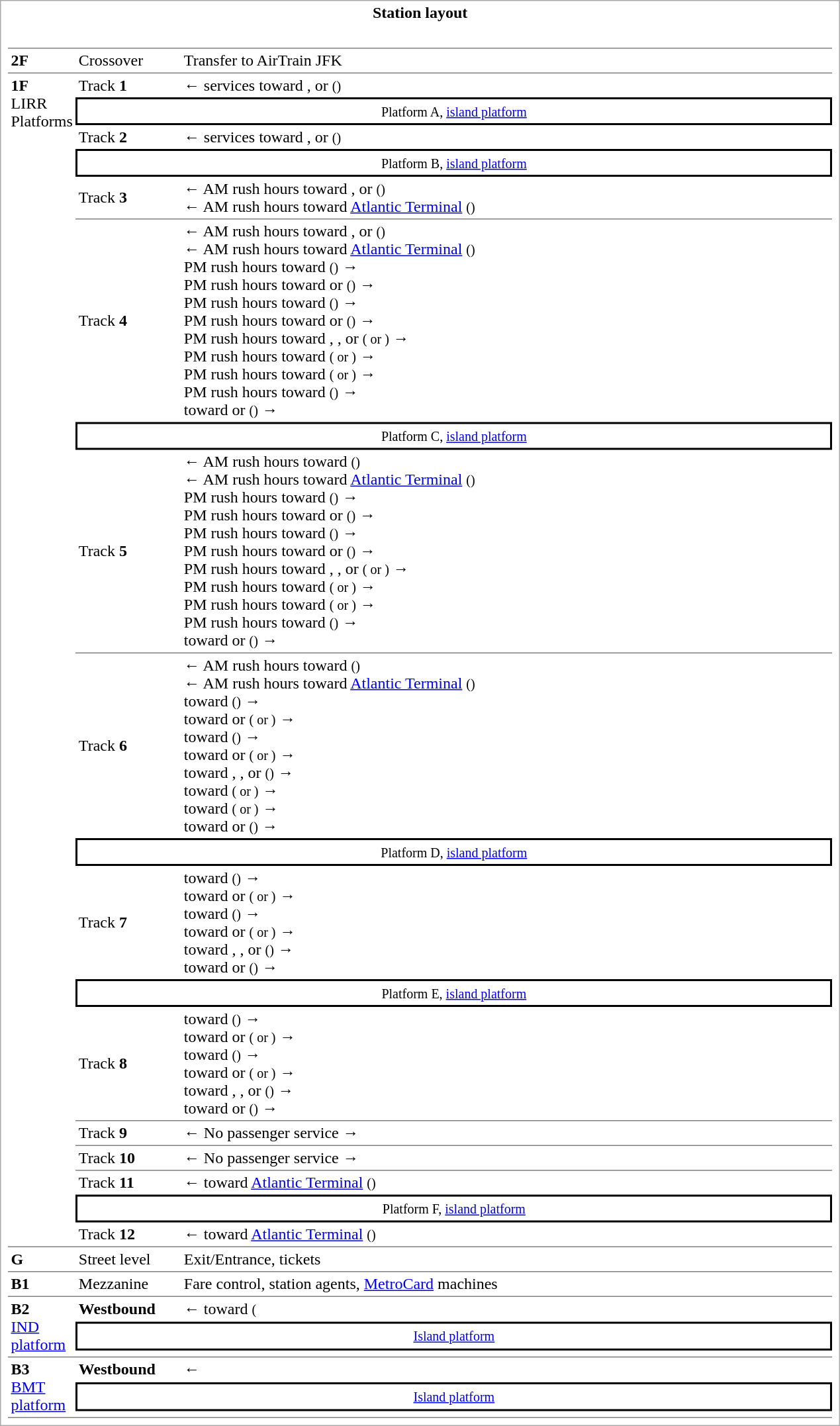<table class="collapsible collapsed" style="min-width:40em; border:1px #aaa solid" table border=0>
<tr>
<th colspan=3>Station layout</th>
</tr>
<tr>
<td style="padding:5px;"><br><table table border=0 cellspacing=0 cellpadding=3>
<tr>
<td style="border-top:solid 1px gray;" valign=top width=50><strong>2F</strong></td>
<td style="border-top:solid 1px gray;" valign=top width=100>Crossover</td>
<td style="border-top:solid 1px gray;" valign=top width=650>Transfer to AirTrain JFK</td>
</tr>
<tr>
<td style="border-top:solid 1px gray;border-bottom:solid 1px gray;" width=50 rowspan=18 valign=top><strong>1F</strong><br>LIRR Platforms</td>
<td style="border-top:solid 1px gray;" width=100>Track <strong>1</strong></td>
<td style="border-top:solid 1px gray;" width=400>←  services toward ,  or  <small>()</small></td>
</tr>
<tr>
<td style="border-top:solid 2px black;border-right:solid 2px black;border-left:solid 2px black;border-bottom:solid 2px black;text-align:center;" colspan=2><small>Platform A, <a href='#'>island platform</a></small></td>
</tr>
<tr>
<td>Track <strong>2</strong></td>
<td>←  services toward ,  or  <small>()</small></td>
</tr>
<tr>
<td style="border-top:solid 2px black;border-right:solid 2px black;border-left:solid 2px black;border-bottom:solid 2px black;text-align:center;" colspan=2><small>Platform B, <a href='#'>island platform</a></small></td>
</tr>
<tr>
<td style="border-bottom:solid 1px gray;">Track <strong>3</strong></td>
<td style="border-bottom:solid 1px gray;">←  AM rush hours toward ,  or  <small>()</small><br>←  AM rush hours toward <a href='#'>Atlantic Terminal</a> <small>()</small></td>
</tr>
<tr>
<td>Track <strong>4</strong></td>
<td>←  AM rush hours toward ,  or  <small>()</small><br>←  AM rush hours toward <a href='#'>Atlantic Terminal</a> <small>()</small><br>  PM rush hours toward  <small>()</small> →<br>  PM rush hours toward  or  <small>()</small> →<br>  PM rush hours toward  <small>()</small> →<br>  PM rush hours toward  or  <small>()</small> →<br>  PM rush hours toward , , or  <small>( or )</small> →<br>  PM rush hours toward  <small>( or )</small> →<br>  PM rush hours toward  <small>( or )</small> →<br>  PM rush hours toward  <small>()</small> →<br>  toward  or  <small>()</small> →</td>
</tr>
<tr>
<td style="border-top:solid 2px black;border-right:solid 2px black;border-left:solid 2px black;border-bottom:solid 2px black;text-align:center;" colspan=2><small>Platform C, <a href='#'>island platform</a></small></td>
</tr>
<tr>
<td style="border-bottom:solid 1px gray;">Track <strong>5</strong></td>
<td style="border-bottom:solid 1px gray;">←  AM rush hours toward  <small>()</small><br>←  AM rush hours toward <a href='#'>Atlantic Terminal</a> <small>()</small><br>  PM rush hours toward  <small>()</small> →<br>  PM rush hours toward  or  <small>()</small> →<br>  PM rush hours toward  <small>()</small> →<br>  PM rush hours toward  or  <small>()</small> →<br>  PM rush hours toward , , or  <small>( or )</small> →<br>  PM rush hours toward  <small>( or )</small> →<br>  PM rush hours toward  <small>( or )</small> →<br>  PM rush hours toward  <small>()</small> →<br>  toward  or  <small>()</small> →</td>
</tr>
<tr>
<td>Track <strong>6</strong></td>
<td>←  AM rush hours toward  <small>()</small><br>←  AM rush hours toward <a href='#'>Atlantic Terminal</a> <small>()</small><br>  toward  <small>()</small> →<br>  toward  or  <small>( or )</small> →<br>  toward  <small>()</small> →<br>  toward  or  <small>( or )</small> →<br>  toward , , or  <small>()</small> →<br>  toward  <small>( or )</small> →<br>  toward  <small>( or )</small> →<br>  toward  or  <small>()</small> →</td>
</tr>
<tr>
<td style="border-top:solid 2px black;border-right:solid 2px black;border-left:solid 2px black;border-bottom:solid 2px black;text-align:center;" colspan=2><small>Platform D, <a href='#'>island platform</a></small></td>
</tr>
<tr>
<td>Track <strong>7</strong></td>
<td>  toward  <small>()</small> →<br>  toward  or  <small>( or )</small> →<br>  toward  <small>()</small> →<br>  toward  or  <small>( or )</small> →<br>  toward , , or  <small>()</small> →<br>  toward  or  <small>()</small> →</td>
</tr>
<tr>
<td style="border-top:solid 2px black;border-right:solid 2px black;border-left:solid 2px black;border-bottom:solid 2px black;text-align:center;" colspan=2><small>Platform E, <a href='#'>island platform</a></small></td>
</tr>
<tr>
<td style="border-bottom:solid 1px gray;">Track <strong>8</strong></td>
<td style="border-bottom:solid 1px gray;">  toward  <small>()</small> →<br>  toward  or  <small>( or )</small> →<br>  toward  <small>()</small> →<br>  toward  or  <small>( or )</small> →<br>  toward , , or  <small>()</small> →<br>  toward  or  <small>()</small> →</td>
</tr>
<tr>
<td style="border-bottom:solid 1px gray;">Track <strong>9</strong></td>
<td style="border-bottom:solid 1px gray;">← No passenger service →</td>
</tr>
<tr>
<td style="border-bottom:solid 1px gray;">Track <strong>10</strong></td>
<td style="border-bottom:solid 1px gray;">← No passenger service →</td>
</tr>
<tr>
<td style="border-bottom:solid 0px gray;">Track <strong>11</strong></td>
<td style="border-bottom:solid 0px gray;">←  toward <a href='#'>Atlantic Terminal</a> <small>()</small></td>
</tr>
<tr>
<td style="border-top:solid 2px black;border-right:solid 2px black;border-left:solid 2px black;border-bottom:solid 2px black;text-align:center;" colspan=2><small>Platform F, <a href='#'>island platform</a></small></td>
</tr>
<tr>
<td style="border-bottom:solid 1px gray;">Track <strong>12</strong></td>
<td style="border-bottom:solid 1px gray;">←  toward <a href='#'>Atlantic Terminal</a> <small>()</small></td>
</tr>
<tr>
</tr>
<tr>
<td style="border-bottom:solid 1px gray;" valign=top><strong>G</strong></td>
<td style="border-bottom:solid 1px gray;" valign=top>Street level</td>
<td style="border-bottom:solid 1px gray;" valign=top>Exit/Entrance, tickets</td>
</tr>
<tr>
<td><strong>B1</strong></td>
<td>Mezzanine</td>
<td>Fare control, station agents, <a href='#'>MetroCard</a> machines<br></td>
</tr>
<tr>
<td style="border-top:solid 1px gray;border-bottom:solid 1px gray;vertical-align:top;" rowspan=3><strong>B2</strong><br><a href='#'>IND platform</a></td>
<td style="border-top:solid 1px gray;"><span><strong>Westbound</strong></span></td>
<td style="border-top:solid 1px gray;">←  toward  <small>(</small></td>
</tr>
<tr>
<td style="border-top:solid 2px black;border-right:solid 2px black;border-left:solid 2px black;border-bottom:solid 2px black;text-align:center;" colspan=2><small><a href='#'>Island platform</a> </small></td>
</tr>
<tr>
<td style="border-bottom:solid 1px gray;"><span><strong></strong></span></td>
<td style="border-bottom:solid 1px gray;"></td>
</tr>
<tr>
<td style="border-bottom:solid 1px gray;vertical-align:top;" rowspan=3><strong>B3</strong><br><a href='#'>BMT platform</a></td>
<td><span><strong>Westbound</strong></span></td>
<td>← </td>
</tr>
<tr>
<td style="border-top:solid 2px black;border-right:solid 2px black;border-left:solid 2px black;border-bottom:solid 2px black;text-align:center;" colspan=2><small><a href='#'>Island platform</a> </small></td>
</tr>
<tr>
<td style="border-bottom:solid 1px gray;"><span><strong></strong></span></td>
<td style="border-bottom:solid 1px gray;"></td>
</tr>
</table>
</td>
</tr>
</table>
